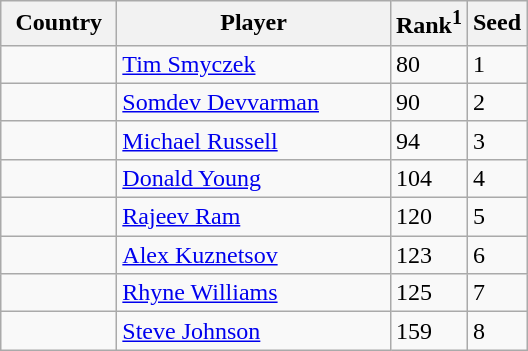<table class="sortable wikitable">
<tr>
<th width="70">Country</th>
<th width="175">Player</th>
<th>Rank<sup>1</sup></th>
<th>Seed</th>
</tr>
<tr>
<td></td>
<td><a href='#'>Tim Smyczek</a></td>
<td>80</td>
<td>1</td>
</tr>
<tr>
<td></td>
<td><a href='#'>Somdev Devvarman</a></td>
<td>90</td>
<td>2</td>
</tr>
<tr>
<td></td>
<td><a href='#'>Michael Russell</a></td>
<td>94</td>
<td>3</td>
</tr>
<tr>
<td></td>
<td><a href='#'>Donald Young</a></td>
<td>104</td>
<td>4</td>
</tr>
<tr>
<td></td>
<td><a href='#'>Rajeev Ram</a></td>
<td>120</td>
<td>5</td>
</tr>
<tr>
<td></td>
<td><a href='#'>Alex Kuznetsov</a></td>
<td>123</td>
<td>6</td>
</tr>
<tr>
<td></td>
<td><a href='#'>Rhyne Williams</a></td>
<td>125</td>
<td>7</td>
</tr>
<tr>
<td></td>
<td><a href='#'>Steve Johnson</a></td>
<td>159</td>
<td>8</td>
</tr>
</table>
